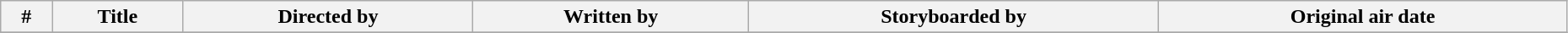<table class="wikitable" width="98%">
<tr>
<th>#</th>
<th>Title</th>
<th>Directed by</th>
<th>Written by</th>
<th>Storyboarded by</th>
<th>Original air date</th>
</tr>
<tr>
</tr>
</table>
